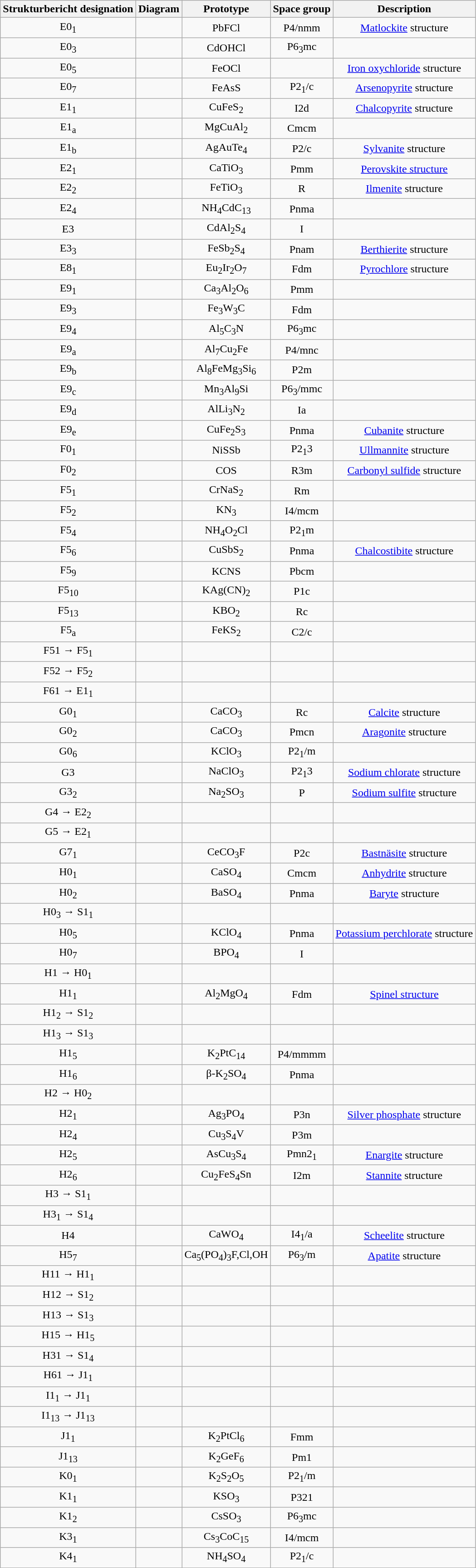<table class="wikitable" style="text-align:center">
<tr>
<th>Strukturbericht designation</th>
<th>Diagram</th>
<th>Prototype</th>
<th>Space group</th>
<th>Description</th>
</tr>
<tr>
<td>E0<sub>1</sub></td>
<td></td>
<td>PbFCl</td>
<td>P4/nmm</td>
<td><a href='#'>Matlockite</a> structure</td>
</tr>
<tr>
<td>E0<sub>3</sub></td>
<td></td>
<td>CdOHCl</td>
<td>P6<sub>3</sub>mc</td>
<td></td>
</tr>
<tr>
<td>E0<sub>5</sub></td>
<td></td>
<td>FeOCl</td>
<td></td>
<td><a href='#'>Iron oxychloride</a> structure</td>
</tr>
<tr>
<td>E0<sub>7</sub></td>
<td></td>
<td>FeAsS</td>
<td>P2<sub>1</sub>/c</td>
<td><a href='#'>Arsenopyrite</a> structure</td>
</tr>
<tr>
<td>E1<sub>1</sub></td>
<td></td>
<td>CuFeS<sub>2</sub></td>
<td>I2d</td>
<td><a href='#'>Chalcopyrite</a> structure</td>
</tr>
<tr>
<td>E1<sub>a</sub></td>
<td></td>
<td>MgCuAl<sub>2</sub></td>
<td>Cmcm</td>
<td></td>
</tr>
<tr>
<td>E1<sub>b</sub></td>
<td></td>
<td>AgAuTe<sub>4</sub></td>
<td>P2/c</td>
<td><a href='#'>Sylvanite</a> structure</td>
</tr>
<tr>
<td>E2<sub>1</sub></td>
<td></td>
<td>CaTiO<sub>3</sub></td>
<td>Pmm</td>
<td><a href='#'>Perovskite structure</a></td>
</tr>
<tr>
<td>E2<sub>2</sub></td>
<td></td>
<td>FeTiO<sub>3</sub></td>
<td>R</td>
<td><a href='#'>Ilmenite</a> structure</td>
</tr>
<tr>
<td>E2<sub>4</sub></td>
<td></td>
<td>NH<sub>4</sub>CdC<sub>13</sub></td>
<td>Pnma</td>
<td></td>
</tr>
<tr>
<td>E3</td>
<td></td>
<td>CdAl<sub>2</sub>S<sub>4</sub></td>
<td>I</td>
<td></td>
</tr>
<tr>
<td>E3<sub>3</sub></td>
<td></td>
<td>FeSb<sub>2</sub>S<sub>4</sub></td>
<td>Pnam</td>
<td><a href='#'>Berthierite</a> structure</td>
</tr>
<tr>
<td>E8<sub>1</sub></td>
<td></td>
<td>Eu<sub>2</sub>Ir<sub>2</sub>O<sub>7</sub></td>
<td>Fdm</td>
<td><a href='#'>Pyrochlore</a> structure</td>
</tr>
<tr>
<td>E9<sub>1</sub></td>
<td></td>
<td>Ca<sub>3</sub>Al<sub>2</sub>O<sub>6</sub></td>
<td>Pmm</td>
<td></td>
</tr>
<tr>
<td>E9<sub>3</sub></td>
<td></td>
<td>Fe<sub>3</sub>W<sub>3</sub>C</td>
<td>Fdm</td>
<td></td>
</tr>
<tr>
<td>E9<sub>4</sub></td>
<td></td>
<td>Al<sub>5</sub>C<sub>3</sub>N</td>
<td>P6<sub>3</sub>mc</td>
<td></td>
</tr>
<tr>
<td>E9<sub>a</sub></td>
<td></td>
<td>Al<sub>7</sub>Cu<sub>2</sub>Fe</td>
<td>P4/mnc</td>
<td></td>
</tr>
<tr>
<td>E9<sub>b</sub></td>
<td></td>
<td>Al<sub>8</sub>FeMg<sub>3</sub>Si<sub>6</sub></td>
<td>P2m</td>
<td></td>
</tr>
<tr>
<td>E9<sub>c</sub></td>
<td></td>
<td>Mn<sub>3</sub>Al<sub>9</sub>Si</td>
<td>P6<sub>3</sub>/mmc</td>
<td></td>
</tr>
<tr>
<td>E9<sub>d</sub></td>
<td></td>
<td>AlLi<sub>3</sub>N<sub>2</sub></td>
<td>Ia</td>
<td></td>
</tr>
<tr>
<td>E9<sub>e</sub></td>
<td></td>
<td>CuFe<sub>2</sub>S<sub>3</sub></td>
<td>Pnma</td>
<td><a href='#'>Cubanite</a> structure</td>
</tr>
<tr>
<td>F0<sub>1</sub></td>
<td></td>
<td>NiSSb</td>
<td>P2<sub>1</sub>3</td>
<td><a href='#'>Ullmannite</a> structure</td>
</tr>
<tr>
<td>F0<sub>2</sub></td>
<td></td>
<td>COS</td>
<td>R3m</td>
<td><a href='#'>Carbonyl sulfide</a> structure</td>
</tr>
<tr>
<td>F5<sub>1</sub></td>
<td></td>
<td>CrNaS<sub>2</sub></td>
<td>Rm</td>
<td></td>
</tr>
<tr>
<td>F5<sub>2</sub></td>
<td></td>
<td>KN<sub>3</sub></td>
<td>I4/mcm</td>
<td></td>
</tr>
<tr>
<td>F5<sub>4</sub></td>
<td></td>
<td>NH<sub>4</sub>O<sub>2</sub>Cl</td>
<td>P2<sub>1</sub>m</td>
<td></td>
</tr>
<tr>
<td>F5<sub>6</sub></td>
<td></td>
<td>CuSbS<sub>2</sub></td>
<td>Pnma</td>
<td><a href='#'>Chalcostibite</a> structure</td>
</tr>
<tr>
<td>F5<sub>9</sub></td>
<td></td>
<td>KCNS</td>
<td>Pbcm</td>
<td></td>
</tr>
<tr>
<td>F5<sub>10</sub></td>
<td></td>
<td>KAg(CN)<sub>2</sub></td>
<td>P1c</td>
<td></td>
</tr>
<tr>
<td>F5<sub>13</sub></td>
<td></td>
<td>KBO<sub>2</sub></td>
<td>Rc</td>
<td></td>
</tr>
<tr>
<td>F5<sub>a</sub></td>
<td></td>
<td>FeKS<sub>2</sub></td>
<td>C2/c</td>
<td></td>
</tr>
<tr>
<td>F51 → F5<sub>1</sub></td>
<td></td>
<td></td>
<td></td>
<td></td>
</tr>
<tr>
<td>F52 → F5<sub>2</sub></td>
<td></td>
<td></td>
<td></td>
<td></td>
</tr>
<tr>
<td>F61 → E1<sub>1</sub></td>
<td></td>
<td></td>
<td></td>
<td></td>
</tr>
<tr>
<td>G0<sub>1</sub></td>
<td></td>
<td>CaCO<sub>3</sub></td>
<td>Rc</td>
<td><a href='#'>Calcite</a> structure</td>
</tr>
<tr>
<td>G0<sub>2</sub></td>
<td></td>
<td>CaCO<sub>3</sub></td>
<td>Pmcn</td>
<td><a href='#'>Aragonite</a> structure</td>
</tr>
<tr>
<td>G0<sub>6</sub></td>
<td></td>
<td>KClO<sub>3</sub></td>
<td>P2<sub>1</sub>/m</td>
<td></td>
</tr>
<tr>
<td>G3</td>
<td></td>
<td>NaClO<sub>3</sub></td>
<td>P2<sub>1</sub>3</td>
<td><a href='#'>Sodium chlorate</a> structure</td>
</tr>
<tr>
<td>G3<sub>2</sub></td>
<td></td>
<td>Na<sub>2</sub>SO<sub>3</sub></td>
<td>P</td>
<td><a href='#'>Sodium sulfite</a> structure</td>
</tr>
<tr>
<td>G4 → E2<sub>2</sub></td>
<td></td>
<td></td>
<td></td>
<td></td>
</tr>
<tr>
<td>G5 → E2<sub>1</sub></td>
<td></td>
<td></td>
<td></td>
<td></td>
</tr>
<tr>
<td>G7<sub>1</sub></td>
<td></td>
<td>CeCO<sub>3</sub>F</td>
<td>P2c</td>
<td><a href='#'>Bastnäsite</a> structure</td>
</tr>
<tr>
<td>H0<sub>1</sub></td>
<td></td>
<td>CaSO<sub>4</sub></td>
<td>Cmcm</td>
<td><a href='#'>Anhydrite</a> structure</td>
</tr>
<tr>
<td>H0<sub>2</sub></td>
<td></td>
<td>BaSO<sub>4</sub></td>
<td>Pnma</td>
<td><a href='#'>Baryte</a> structure</td>
</tr>
<tr>
<td>H0<sub>3</sub> → S1<sub>1</sub></td>
<td></td>
<td></td>
<td></td>
<td></td>
</tr>
<tr>
<td>H0<sub>5</sub></td>
<td></td>
<td>KClO<sub>4</sub></td>
<td>Pnma</td>
<td><a href='#'>Potassium perchlorate</a> structure</td>
</tr>
<tr>
<td>H0<sub>7</sub></td>
<td></td>
<td>BPO<sub>4</sub></td>
<td>I</td>
<td></td>
</tr>
<tr>
<td>H1 → H0<sub>1</sub></td>
<td></td>
<td></td>
<td></td>
<td></td>
</tr>
<tr>
<td>H1<sub>1</sub></td>
<td></td>
<td>Al<sub>2</sub>MgO<sub>4</sub></td>
<td>Fdm</td>
<td><a href='#'>Spinel structure</a></td>
</tr>
<tr>
<td>H1<sub>2</sub> → S1<sub>2</sub></td>
<td></td>
<td></td>
<td></td>
<td></td>
</tr>
<tr>
<td>H1<sub>3</sub> → S1<sub>3</sub></td>
<td></td>
<td></td>
<td></td>
<td></td>
</tr>
<tr>
<td>H1<sub>5</sub></td>
<td></td>
<td>K<sub>2</sub>PtC<sub>14</sub></td>
<td>P4/mmmm</td>
<td></td>
</tr>
<tr>
<td>H1<sub>6</sub></td>
<td></td>
<td>β-K<sub>2</sub>SO<sub>4</sub></td>
<td>Pnma</td>
<td></td>
</tr>
<tr>
<td>H2 → H0<sub>2</sub></td>
<td></td>
<td></td>
<td></td>
<td></td>
</tr>
<tr>
<td>H2<sub>1</sub></td>
<td></td>
<td>Ag<sub>3</sub>PO<sub>4</sub></td>
<td>P3n</td>
<td><a href='#'>Silver phosphate</a> structure</td>
</tr>
<tr>
<td>H2<sub>4</sub></td>
<td></td>
<td>Cu<sub>3</sub>S<sub>4</sub>V</td>
<td>P3m</td>
<td></td>
</tr>
<tr>
<td>H2<sub>5</sub></td>
<td></td>
<td>AsCu<sub>3</sub>S<sub>4</sub></td>
<td>Pmn2<sub>1</sub></td>
<td><a href='#'>Enargite</a> structure</td>
</tr>
<tr>
<td>H2<sub>6</sub></td>
<td></td>
<td>Cu<sub>2</sub>FeS<sub>4</sub>Sn</td>
<td>I2m</td>
<td><a href='#'>Stannite</a> structure</td>
</tr>
<tr>
<td>H3 → S1<sub>1</sub></td>
<td></td>
<td></td>
<td></td>
<td></td>
</tr>
<tr>
<td>H3<sub>1</sub> → S1<sub>4</sub></td>
<td></td>
<td></td>
<td></td>
<td></td>
</tr>
<tr>
<td>H4</td>
<td></td>
<td>CaWO<sub>4</sub></td>
<td>I4<sub>1</sub>/a</td>
<td><a href='#'>Scheelite</a> structure</td>
</tr>
<tr>
<td>H5<sub>7</sub></td>
<td></td>
<td>Ca<sub>5</sub>(PO<sub>4</sub>)<sub>3</sub>F,Cl,OH</td>
<td>P6<sub>3</sub>/m</td>
<td><a href='#'>Apatite</a> structure</td>
</tr>
<tr>
<td>H11 → H1<sub>1</sub></td>
<td></td>
<td></td>
<td></td>
<td></td>
</tr>
<tr>
<td>H12 → S1<sub>2</sub></td>
<td></td>
<td></td>
<td></td>
<td></td>
</tr>
<tr>
<td>H13 → S1<sub>3</sub></td>
<td></td>
<td></td>
<td></td>
<td></td>
</tr>
<tr>
<td>H15 → H1<sub>5</sub></td>
<td></td>
<td></td>
<td></td>
<td></td>
</tr>
<tr>
<td>H31 → S1<sub>4</sub></td>
<td></td>
<td></td>
<td></td>
<td></td>
</tr>
<tr>
<td>H61 → J1<sub>1</sub></td>
<td></td>
<td></td>
<td></td>
<td></td>
</tr>
<tr>
<td>I1<sub>1</sub> → J1<sub>1</sub></td>
<td></td>
<td></td>
<td></td>
<td></td>
</tr>
<tr>
<td>I1<sub>13</sub> → J1<sub>13</sub></td>
<td></td>
<td></td>
<td></td>
<td></td>
</tr>
<tr>
<td>J1<sub>1</sub></td>
<td></td>
<td>K<sub>2</sub>PtCl<sub>6</sub></td>
<td>Fmm</td>
<td></td>
</tr>
<tr>
<td>J1<sub>13</sub></td>
<td></td>
<td>K<sub>2</sub>GeF<sub>6</sub></td>
<td>Pm1</td>
<td></td>
</tr>
<tr>
<td>K0<sub>1</sub></td>
<td></td>
<td>K<sub>2</sub>S<sub>2</sub>O<sub>5</sub></td>
<td>P2<sub>1</sub>/m</td>
<td></td>
</tr>
<tr>
<td>K1<sub>1</sub></td>
<td></td>
<td>KSO<sub>3</sub></td>
<td>P321</td>
<td></td>
</tr>
<tr>
<td>K1<sub>2</sub></td>
<td></td>
<td>CsSO<sub>3</sub></td>
<td>P6<sub>3</sub>mc</td>
<td></td>
</tr>
<tr>
<td>K3<sub>1</sub></td>
<td></td>
<td>Cs<sub>3</sub>CoC<sub>15</sub></td>
<td>I4/mcm</td>
<td></td>
</tr>
<tr>
<td>K4<sub>1</sub></td>
<td></td>
<td>NH<sub>4</sub>SO<sub>4</sub></td>
<td>P2<sub>1</sub>/c</td>
<td></td>
</tr>
</table>
